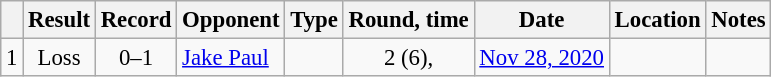<table class="wikitable" style="text-align:center; font-size:95%">
<tr>
<th></th>
<th>Result</th>
<th>Record</th>
<th>Opponent</th>
<th>Type</th>
<th>Round, time</th>
<th>Date</th>
<th>Location</th>
<th>Notes</th>
</tr>
<tr>
<td>1</td>
<td>Loss</td>
<td>0–1</td>
<td style="text-align:left;"><a href='#'>Jake Paul</a></td>
<td></td>
<td>2 (6), </td>
<td><a href='#'>Nov 28, 2020</a></td>
<td style="text-align:left;"></td>
<td></td>
</tr>
</table>
